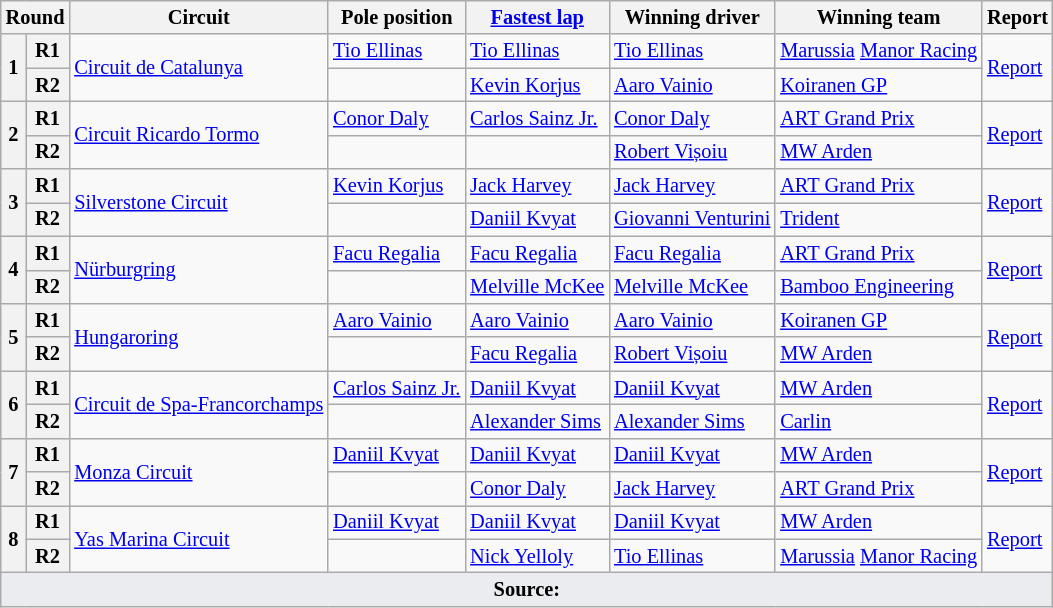<table class="wikitable" style="font-size: 85%;">
<tr>
<th colspan=2>Round</th>
<th>Circuit</th>
<th>Pole position</th>
<th><a href='#'>Fastest lap</a></th>
<th>Winning driver</th>
<th>Winning team</th>
<th>Report</th>
</tr>
<tr>
<th rowspan=2>1</th>
<th>R1</th>
<td rowspan=2> <a href='#'>Circuit de Catalunya</a></td>
<td> <a href='#'>Tio Ellinas</a></td>
<td> <a href='#'>Tio Ellinas</a></td>
<td> <a href='#'>Tio Ellinas</a></td>
<td> <a href='#'>Marussia</a> <a href='#'>Manor Racing</a></td>
<td rowspan=2><a href='#'>Report</a></td>
</tr>
<tr>
<th>R2</th>
<td></td>
<td> <a href='#'>Kevin Korjus</a></td>
<td> <a href='#'>Aaro Vainio</a></td>
<td> <a href='#'>Koiranen GP</a></td>
</tr>
<tr>
<th rowspan=2>2</th>
<th>R1</th>
<td rowspan=2> <a href='#'>Circuit Ricardo Tormo</a></td>
<td> <a href='#'>Conor Daly</a></td>
<td> <a href='#'>Carlos Sainz Jr.</a></td>
<td> <a href='#'>Conor Daly</a></td>
<td> <a href='#'>ART Grand Prix</a></td>
<td rowspan=2><a href='#'>Report</a></td>
</tr>
<tr>
<th>R2</th>
<td></td>
<td> </td>
<td> <a href='#'>Robert Vișoiu</a></td>
<td> <a href='#'>MW Arden</a></td>
</tr>
<tr>
<th rowspan=2>3</th>
<th>R1</th>
<td rowspan=2> <a href='#'>Silverstone Circuit</a></td>
<td> <a href='#'>Kevin Korjus</a></td>
<td> <a href='#'>Jack Harvey</a></td>
<td> <a href='#'>Jack Harvey</a></td>
<td> <a href='#'>ART Grand Prix</a></td>
<td rowspan=2><a href='#'>Report</a></td>
</tr>
<tr>
<th>R2</th>
<td></td>
<td> <a href='#'>Daniil Kvyat</a></td>
<td> <a href='#'>Giovanni Venturini</a></td>
<td> <a href='#'>Trident</a></td>
</tr>
<tr>
<th rowspan=2>4</th>
<th>R1</th>
<td rowspan=2> <a href='#'>Nürburgring</a></td>
<td> <a href='#'>Facu Regalia</a></td>
<td> <a href='#'>Facu Regalia</a></td>
<td> <a href='#'>Facu Regalia</a></td>
<td> <a href='#'>ART Grand Prix</a></td>
<td rowspan=2><a href='#'>Report</a></td>
</tr>
<tr>
<th>R2</th>
<td></td>
<td> <a href='#'>Melville McKee</a></td>
<td> <a href='#'>Melville McKee</a></td>
<td> <a href='#'>Bamboo Engineering</a></td>
</tr>
<tr>
<th rowspan=2>5</th>
<th>R1</th>
<td rowspan=2> <a href='#'>Hungaroring</a></td>
<td> <a href='#'>Aaro Vainio</a></td>
<td> <a href='#'>Aaro Vainio</a></td>
<td> <a href='#'>Aaro Vainio</a></td>
<td> <a href='#'>Koiranen GP</a></td>
<td rowspan=2><a href='#'>Report</a></td>
</tr>
<tr>
<th>R2</th>
<td></td>
<td> <a href='#'>Facu Regalia</a></td>
<td> <a href='#'>Robert Vișoiu</a></td>
<td> <a href='#'>MW Arden</a></td>
</tr>
<tr>
<th rowspan=2>6</th>
<th>R1</th>
<td rowspan=2> <a href='#'>Circuit de Spa-Francorchamps</a></td>
<td> <a href='#'>Carlos Sainz Jr.</a></td>
<td> <a href='#'>Daniil Kvyat</a></td>
<td> <a href='#'>Daniil Kvyat</a></td>
<td> <a href='#'>MW Arden</a></td>
<td rowspan=2><a href='#'>Report</a></td>
</tr>
<tr>
<th>R2</th>
<td></td>
<td> <a href='#'>Alexander Sims</a></td>
<td> <a href='#'>Alexander Sims</a></td>
<td> <a href='#'>Carlin</a></td>
</tr>
<tr>
<th rowspan=2>7</th>
<th>R1</th>
<td rowspan=2> <a href='#'>Monza Circuit</a></td>
<td> <a href='#'>Daniil Kvyat</a></td>
<td> <a href='#'>Daniil Kvyat</a></td>
<td> <a href='#'>Daniil Kvyat</a></td>
<td> <a href='#'>MW Arden</a></td>
<td rowspan=2><a href='#'>Report</a></td>
</tr>
<tr>
<th>R2</th>
<td></td>
<td> <a href='#'>Conor Daly</a></td>
<td> <a href='#'>Jack Harvey</a></td>
<td> <a href='#'>ART Grand Prix</a></td>
</tr>
<tr>
<th rowspan=2>8</th>
<th>R1</th>
<td rowspan=2> <a href='#'>Yas Marina Circuit</a></td>
<td> <a href='#'>Daniil Kvyat</a></td>
<td> <a href='#'>Daniil Kvyat</a></td>
<td> <a href='#'>Daniil Kvyat</a></td>
<td> <a href='#'>MW Arden</a></td>
<td rowspan=2><a href='#'>Report</a></td>
</tr>
<tr>
<th>R2</th>
<td></td>
<td> <a href='#'>Nick Yelloly</a></td>
<td> <a href='#'>Tio Ellinas</a></td>
<td> <a href='#'>Marussia</a> <a href='#'>Manor Racing</a></td>
</tr>
<tr>
<td colspan="8" style="background-color:#EAECF0;text-align:center" align="bottom"><strong>Source:</strong></td>
</tr>
</table>
